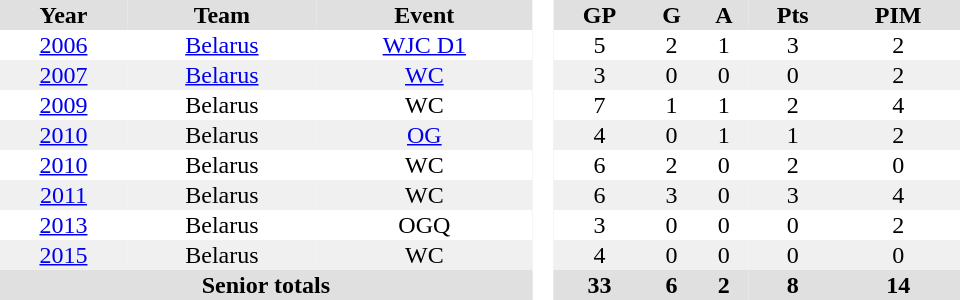<table border="0" cellpadding="1" cellspacing="0" style="text-align:center; width:40em">
<tr ALIGN="center" bgcolor="#e0e0e0">
<th>Year</th>
<th>Team</th>
<th>Event</th>
<th ALIGN="center" rowspan="99" bgcolor="#ffffff"> </th>
<th>GP</th>
<th>G</th>
<th>A</th>
<th>Pts</th>
<th>PIM</th>
</tr>
<tr>
<td><a href='#'>2006</a></td>
<td><a href='#'>Belarus</a></td>
<td><a href='#'>WJC D1</a></td>
<td>5</td>
<td>2</td>
<td>1</td>
<td>3</td>
<td>2</td>
</tr>
<tr bgcolor="#f0f0f0">
<td><a href='#'>2007</a></td>
<td><a href='#'>Belarus</a></td>
<td><a href='#'>WC</a></td>
<td>3</td>
<td>0</td>
<td>0</td>
<td>0</td>
<td>2</td>
</tr>
<tr>
<td><a href='#'>2009</a></td>
<td>Belarus</td>
<td>WC</td>
<td>7</td>
<td>1</td>
<td>1</td>
<td>2</td>
<td>4</td>
</tr>
<tr bgcolor="#f0f0f0">
<td><a href='#'>2010</a></td>
<td>Belarus</td>
<td><a href='#'>OG</a></td>
<td>4</td>
<td>0</td>
<td>1</td>
<td>1</td>
<td>2</td>
</tr>
<tr>
<td><a href='#'>2010</a></td>
<td>Belarus</td>
<td>WC</td>
<td>6</td>
<td>2</td>
<td>0</td>
<td>2</td>
<td>0</td>
</tr>
<tr bgcolor="#f0f0f0">
<td><a href='#'>2011</a></td>
<td>Belarus</td>
<td>WC</td>
<td>6</td>
<td>3</td>
<td>0</td>
<td>3</td>
<td>4</td>
</tr>
<tr>
<td><a href='#'>2013</a></td>
<td>Belarus</td>
<td>OGQ</td>
<td>3</td>
<td>0</td>
<td>0</td>
<td>0</td>
<td>2</td>
</tr>
<tr bgcolor="#f0f0f0">
<td><a href='#'>2015</a></td>
<td>Belarus</td>
<td>WC</td>
<td>4</td>
<td>0</td>
<td>0</td>
<td>0</td>
<td>0</td>
</tr>
<tr bgcolor="#e0e0e0">
<th colspan="3">Senior totals</th>
<th>33</th>
<th>6</th>
<th>2</th>
<th>8</th>
<th>14</th>
</tr>
</table>
